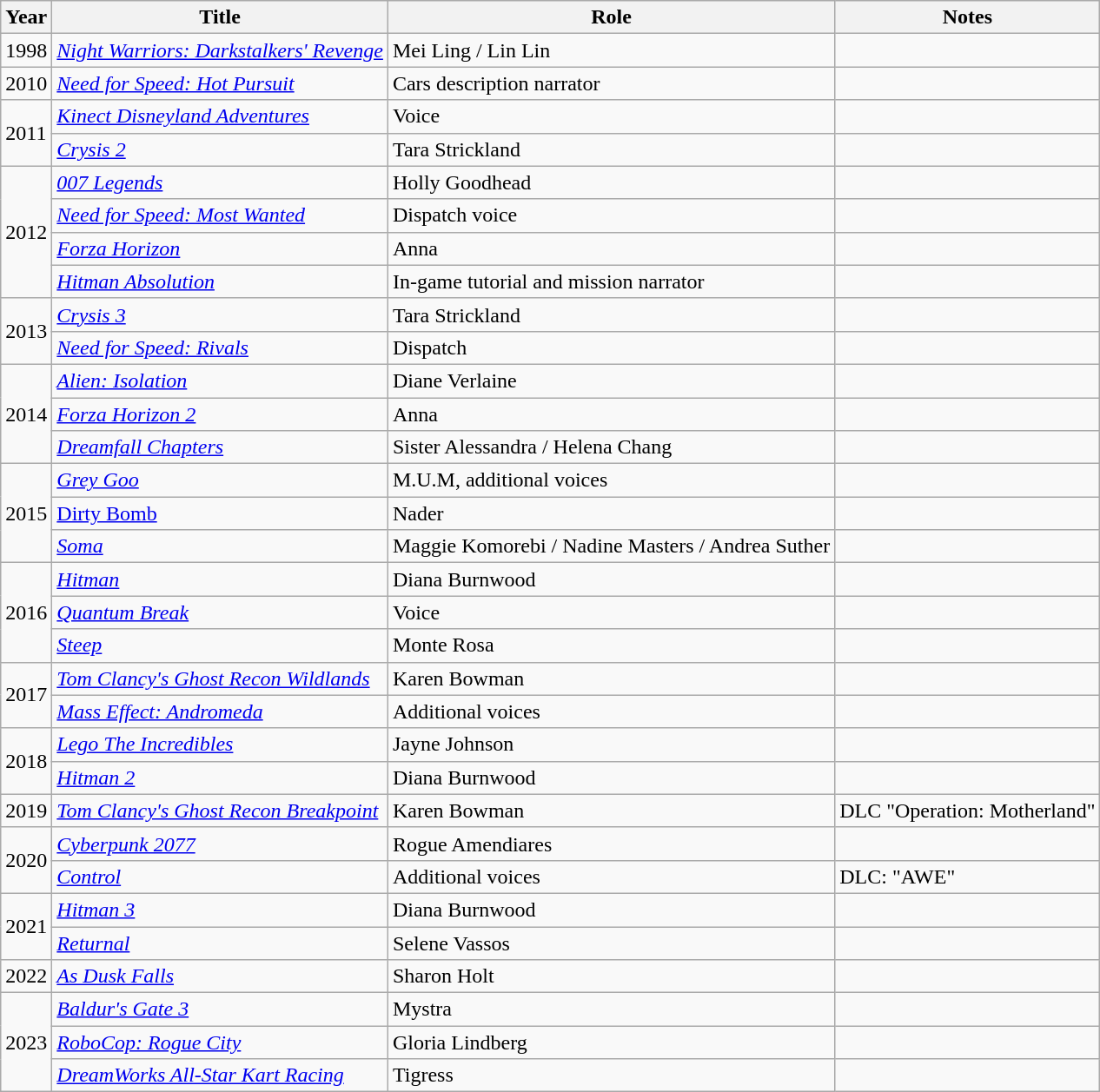<table class="wikitable sortable">
<tr>
<th>Year</th>
<th>Title</th>
<th>Role</th>
<th>Notes</th>
</tr>
<tr>
<td>1998</td>
<td><em><a href='#'>Night Warriors: Darkstalkers' Revenge</a></em></td>
<td>Mei Ling / Lin Lin</td>
<td></td>
</tr>
<tr>
<td>2010</td>
<td><em><a href='#'>Need for Speed: Hot Pursuit</a></em></td>
<td>Cars description narrator</td>
<td></td>
</tr>
<tr>
<td rowspan=2>2011</td>
<td><em><a href='#'>Kinect Disneyland Adventures</a></em></td>
<td>Voice</td>
<td></td>
</tr>
<tr>
<td><em><a href='#'>Crysis 2</a></em></td>
<td>Tara Strickland</td>
<td></td>
</tr>
<tr>
<td rowspan=4>2012</td>
<td><em><a href='#'>007 Legends</a></em></td>
<td>Holly Goodhead</td>
<td></td>
</tr>
<tr>
<td><em><a href='#'>Need for Speed: Most Wanted</a></em></td>
<td>Dispatch voice</td>
<td></td>
</tr>
<tr>
<td><em><a href='#'>Forza Horizon</a></em></td>
<td>Anna</td>
<td></td>
</tr>
<tr>
<td><em><a href='#'>Hitman Absolution</a></em></td>
<td>In-game tutorial and mission narrator</td>
<td></td>
</tr>
<tr>
<td rowspan=2>2013</td>
<td><em><a href='#'>Crysis 3</a></em></td>
<td>Tara Strickland</td>
<td></td>
</tr>
<tr>
<td><em><a href='#'>Need for Speed: Rivals</a></em></td>
<td>Dispatch</td>
<td></td>
</tr>
<tr>
<td rowspan=3>2014</td>
<td><em><a href='#'>Alien: Isolation</a></em></td>
<td>Diane Verlaine</td>
<td></td>
</tr>
<tr>
<td><em><a href='#'>Forza Horizon 2</a></em></td>
<td>Anna</td>
<td></td>
</tr>
<tr>
<td><em><a href='#'>Dreamfall Chapters</a></em></td>
<td>Sister Alessandra / Helena Chang</td>
<td></td>
</tr>
<tr>
<td rowspan=3>2015</td>
<td><em><a href='#'>Grey Goo</a></em></td>
<td>M.U.M, additional voices</td>
<td></td>
</tr>
<tr>
<td><a href='#'>Dirty Bomb</a></td>
<td>Nader</td>
<td></td>
</tr>
<tr>
<td><em><a href='#'>Soma</a></em></td>
<td>Maggie Komorebi / Nadine Masters / Andrea Suther</td>
<td></td>
</tr>
<tr>
<td rowspan=3>2016</td>
<td><em><a href='#'>Hitman</a></em></td>
<td>Diana Burnwood</td>
<td></td>
</tr>
<tr>
<td><em><a href='#'>Quantum Break</a></em></td>
<td>Voice</td>
<td></td>
</tr>
<tr>
<td><em><a href='#'>Steep</a></em></td>
<td>Monte Rosa</td>
<td></td>
</tr>
<tr>
<td rowspan=2>2017</td>
<td><em><a href='#'>Tom Clancy's Ghost Recon Wildlands</a></em></td>
<td>Karen Bowman</td>
<td></td>
</tr>
<tr>
<td><em><a href='#'>Mass Effect: Andromeda</a></em></td>
<td>Additional voices</td>
<td></td>
</tr>
<tr>
<td rowspan=2>2018</td>
<td><em><a href='#'>Lego The Incredibles</a></em></td>
<td>Jayne Johnson</td>
<td></td>
</tr>
<tr>
<td><em><a href='#'>Hitman 2</a></em></td>
<td>Diana Burnwood</td>
<td></td>
</tr>
<tr>
<td>2019</td>
<td><em><a href='#'>Tom Clancy's Ghost Recon Breakpoint</a></em></td>
<td>Karen Bowman</td>
<td>DLC "Operation: Motherland"</td>
</tr>
<tr>
<td rowspan=2>2020</td>
<td><em><a href='#'>Cyberpunk 2077</a></em></td>
<td>Rogue Amendiares</td>
<td></td>
</tr>
<tr>
<td><em><a href='#'>Control</a></em></td>
<td>Additional voices</td>
<td>DLC: "AWE"</td>
</tr>
<tr>
<td rowspan=2>2021</td>
<td><em><a href='#'>Hitman 3</a></em></td>
<td>Diana Burnwood</td>
<td></td>
</tr>
<tr>
<td><em><a href='#'>Returnal</a></em></td>
<td>Selene Vassos</td>
<td></td>
</tr>
<tr>
<td>2022</td>
<td><em><a href='#'>As Dusk Falls</a></em></td>
<td>Sharon Holt</td>
<td></td>
</tr>
<tr>
<td rowspan=3>2023</td>
<td><em><a href='#'>Baldur's Gate 3</a></em></td>
<td>Mystra</td>
<td></td>
</tr>
<tr>
<td><em><a href='#'>RoboCop: Rogue City</a></em></td>
<td>Gloria Lindberg</td>
<td></td>
</tr>
<tr>
<td><em><a href='#'>DreamWorks All-Star Kart Racing</a></em></td>
<td>Tigress</td>
</tr>
</table>
